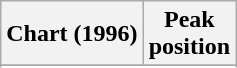<table class="wikitable sortable plainrowheaders" style="text-align:center">
<tr>
<th scope="col">Chart (1996)</th>
<th scope="col">Peak<br>position</th>
</tr>
<tr>
</tr>
<tr>
</tr>
</table>
